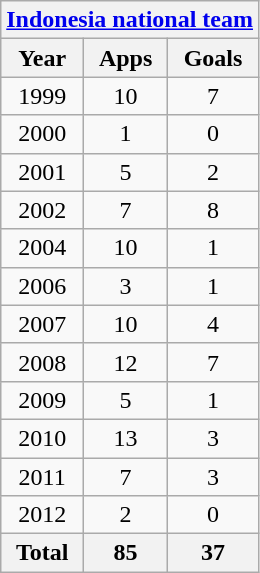<table class="wikitable" style="text-align:center">
<tr>
<th colspan=3><a href='#'>Indonesia national team</a></th>
</tr>
<tr>
<th>Year</th>
<th>Apps</th>
<th>Goals</th>
</tr>
<tr>
<td>1999</td>
<td>10</td>
<td>7</td>
</tr>
<tr>
<td>2000</td>
<td>1</td>
<td>0</td>
</tr>
<tr>
<td>2001</td>
<td>5</td>
<td>2</td>
</tr>
<tr>
<td>2002</td>
<td>7</td>
<td>8</td>
</tr>
<tr>
<td>2004</td>
<td>10</td>
<td>1</td>
</tr>
<tr>
<td>2006</td>
<td>3</td>
<td>1</td>
</tr>
<tr>
<td>2007</td>
<td>10</td>
<td>4</td>
</tr>
<tr>
<td>2008</td>
<td>12</td>
<td>7</td>
</tr>
<tr>
<td>2009</td>
<td>5</td>
<td>1</td>
</tr>
<tr>
<td>2010</td>
<td>13</td>
<td>3</td>
</tr>
<tr>
<td>2011</td>
<td>7</td>
<td>3</td>
</tr>
<tr>
<td>2012</td>
<td>2</td>
<td>0</td>
</tr>
<tr>
<th>Total</th>
<th>85</th>
<th>37</th>
</tr>
</table>
